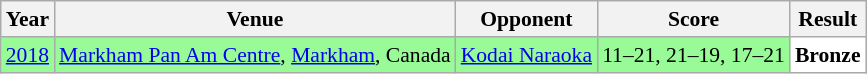<table class="sortable wikitable" style="font-size: 90%;">
<tr>
<th>Year</th>
<th>Venue</th>
<th>Opponent</th>
<th>Score</th>
<th>Result</th>
</tr>
<tr style="background:#98FB98">
<td align="center"><a href='#'>2018</a></td>
<td align="left"><a href='#'>Markham Pan Am Centre</a>, <a href='#'>Markham</a>, Canada</td>
<td align="left"> <a href='#'>Kodai Naraoka</a></td>
<td align="left">11–21, 21–19, 17–21</td>
<td style="text-align:left; background:white"> <strong>Bronze</strong></td>
</tr>
</table>
